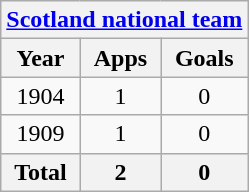<table class="wikitable" style="text-align:center">
<tr>
<th colspan=3><a href='#'>Scotland national team</a></th>
</tr>
<tr>
<th>Year</th>
<th>Apps</th>
<th>Goals</th>
</tr>
<tr>
<td>1904</td>
<td>1</td>
<td>0</td>
</tr>
<tr>
<td>1909</td>
<td>1</td>
<td>0</td>
</tr>
<tr>
<th>Total</th>
<th>2</th>
<th>0</th>
</tr>
</table>
